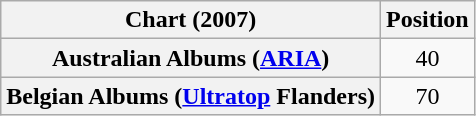<table class="wikitable sortable plainrowheaders" style="text-align:center">
<tr>
<th scope="col">Chart (2007)</th>
<th scope="col">Position</th>
</tr>
<tr>
<th scope="row">Australian Albums (<a href='#'>ARIA</a>)</th>
<td>40</td>
</tr>
<tr>
<th scope="row">Belgian Albums (<a href='#'>Ultratop</a> Flanders)</th>
<td>70</td>
</tr>
</table>
